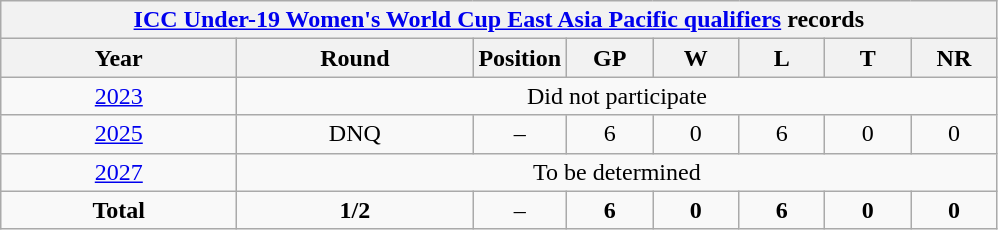<table class="wikitable" style="text-align: center; width=900px;">
<tr>
<th colspan=9><a href='#'>ICC Under-19 Women's World Cup East Asia Pacific qualifiers</a> records</th>
</tr>
<tr>
<th width=150>Year</th>
<th width=150>Round</th>
<th width=50>Position</th>
<th width=50>GP</th>
<th width=50>W</th>
<th width=50>L</th>
<th width=50>T</th>
<th width=50>NR</th>
</tr>
<tr>
<td> <a href='#'>2023</a></td>
<td colspan=8>Did not participate</td>
</tr>
<tr>
<td> <a href='#'>2025</a></td>
<td>DNQ</td>
<td>–</td>
<td>6</td>
<td>0</td>
<td>6</td>
<td>0</td>
<td>0</td>
</tr>
<tr>
<td> <a href='#'>2027</a></td>
<td colspan=8>To be determined</td>
</tr>
<tr>
<td><strong>Total</strong></td>
<td><strong>1/2</strong></td>
<td>–</td>
<td><strong>6</strong></td>
<td><strong>0</strong></td>
<td><strong>6</strong></td>
<td><strong>0</strong></td>
<td><strong>0</strong></td>
</tr>
</table>
